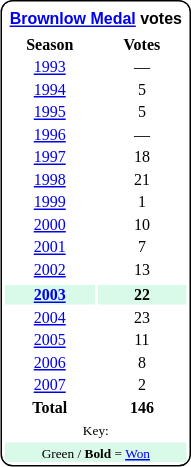<table style="margin-right:4px; margin-top:8px; float:right; border:1px #000 solid; border-radius:8px; background:#fff; font-family:Verdana; font-size:8pt; text-align:center;">
<tr style="background:#fff;">
<td colspan="2;" style="padding:3px; margin-bottom:-3px; margin-top:2px; font-family:Arial; "><strong><a href='#'>Brownlow Medal</a> votes</strong></td>
</tr>
<tr>
<th style="width:50%;">Season</th>
<th style="width:50%;">Votes</th>
</tr>
<tr>
<td><a href='#'>1993</a></td>
<td>—</td>
</tr>
<tr>
<td><a href='#'>1994</a></td>
<td>5</td>
</tr>
<tr>
<td><a href='#'>1995</a></td>
<td>5</td>
</tr>
<tr>
<td><a href='#'>1996</a></td>
<td>—</td>
</tr>
<tr>
<td><a href='#'>1997</a></td>
<td>18</td>
</tr>
<tr>
<td><a href='#'>1998</a></td>
<td>21</td>
</tr>
<tr>
<td><a href='#'>1999</a></td>
<td>1</td>
</tr>
<tr>
<td><a href='#'>2000</a></td>
<td>10</td>
</tr>
<tr>
<td><a href='#'>2001</a></td>
<td>7</td>
</tr>
<tr>
<td><a href='#'>2002</a></td>
<td>13</td>
</tr>
<tr>
</tr>
<tr style="background:#D9F9E9;">
<td><strong><a href='#'>2003</a></strong></td>
<td><strong>22</strong></td>
</tr>
<tr>
<td><a href='#'>2004</a></td>
<td>23</td>
</tr>
<tr>
<td><a href='#'>2005</a></td>
<td>11</td>
</tr>
<tr>
<td><a href='#'>2006</a></td>
<td>8</td>
</tr>
<tr>
<td><a href='#'>2007</a></td>
<td>2</td>
</tr>
<tr>
<td><strong>Total</strong></td>
<td><strong>146</strong></td>
</tr>
<tr>
<td colspan=2><small>Key:</small></td>
</tr>
<tr style="background:#d9f9e9; border:1px solid #aaa; width:2em;">
<td colspan=2><small>Green / <strong>Bold</strong> = <a href='#'>Won</a></small></td>
</tr>
</table>
